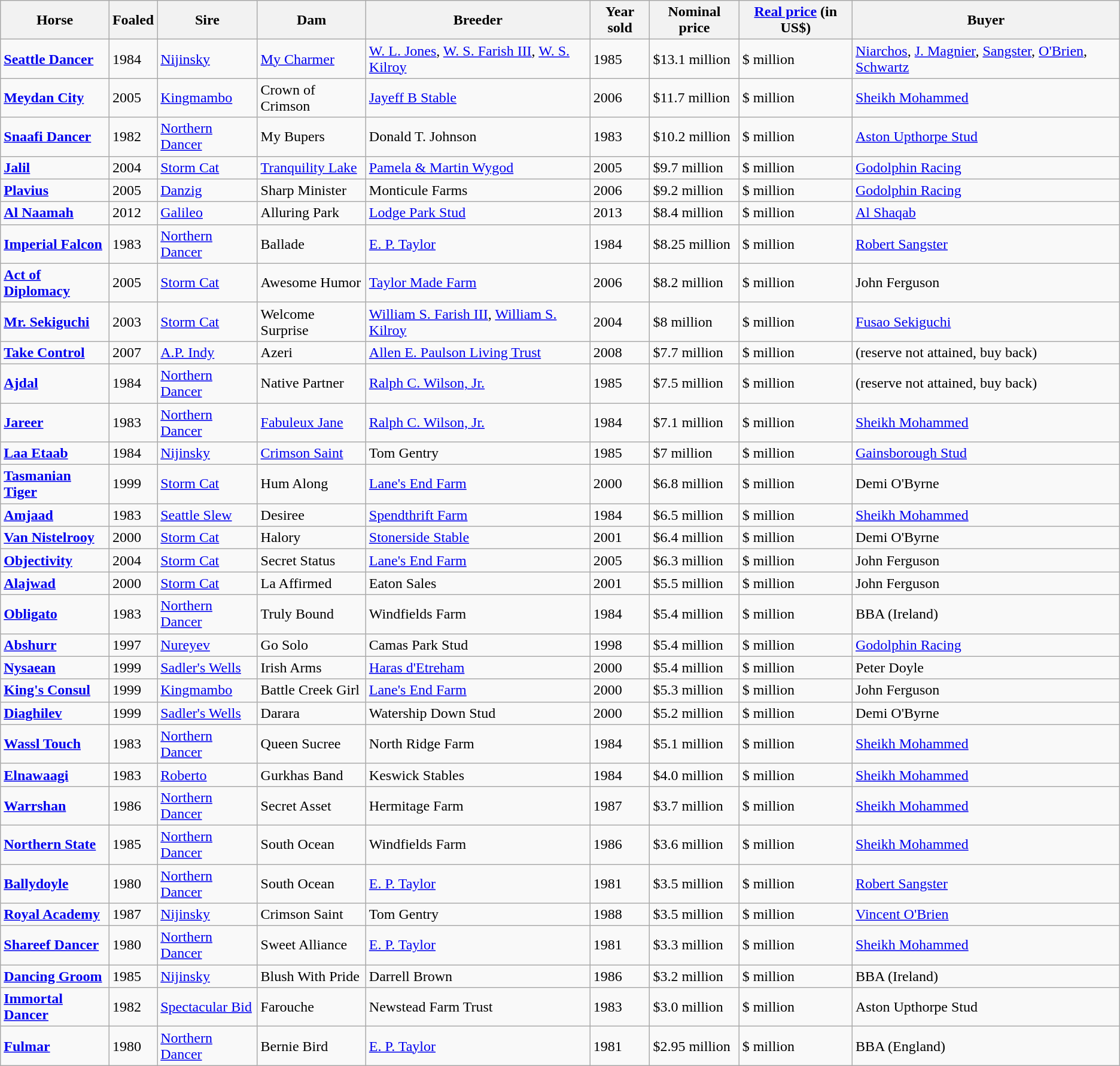<table class="wikitable sortable">
<tr>
<th scope="col">Horse</th>
<th scope="col">Foaled</th>
<th scope="col">Sire</th>
<th scope="col">Dam</th>
<th scope="col" class="unsortable">Breeder</th>
<th scope="col">Year sold</th>
<th scope="col">Nominal price</th>
<th scope="col"><a href='#'>Real price</a> (in  US$)</th>
<th scope="col" class="unsortable">Buyer</th>
</tr>
<tr>
<td><strong><a href='#'>Seattle Dancer</a></strong></td>
<td>1984</td>
<td><a href='#'>Nijinsky</a></td>
<td><a href='#'>My Charmer</a></td>
<td><a href='#'>W. L. Jones</a>, <a href='#'>W. S. Farish III</a>, <a href='#'>W. S. Kilroy</a></td>
<td>1985</td>
<td>$13.1 million</td>
<td>$ million</td>
<td><a href='#'>Niarchos</a>, <a href='#'>J. Magnier</a>, <a href='#'>Sangster</a>, <a href='#'>O'Brien</a>, <a href='#'>Schwartz</a></td>
</tr>
<tr>
<td><strong><a href='#'>Meydan City</a></strong></td>
<td>2005</td>
<td><a href='#'>Kingmambo</a></td>
<td>Crown of Crimson</td>
<td><a href='#'>Jayeff B Stable</a></td>
<td>2006</td>
<td>$11.7 million</td>
<td>$ million</td>
<td><a href='#'>Sheikh Mohammed</a></td>
</tr>
<tr>
<td><strong><a href='#'>Snaafi Dancer</a></strong></td>
<td>1982</td>
<td><a href='#'>Northern Dancer</a></td>
<td>My Bupers</td>
<td>Donald T. Johnson</td>
<td>1983</td>
<td>$10.2 million</td>
<td>$ million</td>
<td><a href='#'>Aston Upthorpe Stud</a></td>
</tr>
<tr>
<td><strong><a href='#'>Jalil</a></strong></td>
<td>2004</td>
<td><a href='#'>Storm Cat</a></td>
<td><a href='#'>Tranquility Lake</a></td>
<td><a href='#'>Pamela & Martin Wygod</a></td>
<td>2005</td>
<td>$9.7 million</td>
<td>$ million</td>
<td><a href='#'>Godolphin Racing</a></td>
</tr>
<tr>
<td><strong><a href='#'>Plavius</a></strong></td>
<td>2005</td>
<td><a href='#'>Danzig</a></td>
<td>Sharp Minister</td>
<td>Monticule Farms</td>
<td>2006</td>
<td>$9.2 million</td>
<td>$ million</td>
<td><a href='#'>Godolphin Racing</a></td>
</tr>
<tr>
<td><strong><a href='#'>Al Naamah</a></strong></td>
<td>2012</td>
<td><a href='#'>Galileo</a></td>
<td>Alluring Park</td>
<td><a href='#'>Lodge Park Stud</a></td>
<td>2013</td>
<td>$8.4 million</td>
<td>$ million</td>
<td><a href='#'>Al Shaqab</a></td>
</tr>
<tr>
<td><strong><a href='#'>Imperial Falcon</a></strong></td>
<td>1983</td>
<td><a href='#'>Northern Dancer</a></td>
<td>Ballade</td>
<td><a href='#'>E. P. Taylor</a></td>
<td>1984</td>
<td>$8.25 million</td>
<td>$ million</td>
<td><a href='#'>Robert Sangster</a></td>
</tr>
<tr>
<td><strong><a href='#'>Act of Diplomacy</a></strong></td>
<td>2005</td>
<td><a href='#'>Storm Cat</a></td>
<td>Awesome Humor</td>
<td><a href='#'>Taylor Made Farm</a></td>
<td>2006</td>
<td>$8.2 million</td>
<td>$ million</td>
<td>John Ferguson</td>
</tr>
<tr>
<td><strong><a href='#'>Mr. Sekiguchi</a></strong></td>
<td>2003</td>
<td><a href='#'>Storm Cat</a></td>
<td>Welcome Surprise</td>
<td><a href='#'>William S. Farish III</a>, <a href='#'>William S. Kilroy</a></td>
<td>2004</td>
<td>$8 million</td>
<td>$ million</td>
<td><a href='#'>Fusao Sekiguchi</a></td>
</tr>
<tr>
<td><strong><a href='#'>Take Control</a></strong></td>
<td>2007</td>
<td><a href='#'>A.P. Indy</a></td>
<td>Azeri</td>
<td><a href='#'>Allen E. Paulson Living Trust</a></td>
<td>2008</td>
<td>$7.7 million</td>
<td>$ million</td>
<td>(reserve not attained, buy back)</td>
</tr>
<tr>
<td><strong><a href='#'>Ajdal</a></strong></td>
<td>1984</td>
<td><a href='#'>Northern Dancer</a></td>
<td>Native Partner</td>
<td><a href='#'>Ralph C. Wilson, Jr.</a></td>
<td>1985</td>
<td>$7.5 million</td>
<td>$ million</td>
<td>(reserve not attained, buy back)</td>
</tr>
<tr>
<td><strong><a href='#'>Jareer</a></strong></td>
<td>1983</td>
<td><a href='#'>Northern Dancer</a></td>
<td><a href='#'>Fabuleux Jane</a></td>
<td><a href='#'>Ralph C. Wilson, Jr.</a></td>
<td>1984</td>
<td>$7.1 million</td>
<td>$ million</td>
<td><a href='#'>Sheikh Mohammed</a></td>
</tr>
<tr>
<td><strong><a href='#'>Laa Etaab</a></strong></td>
<td>1984</td>
<td><a href='#'>Nijinsky</a></td>
<td><a href='#'>Crimson Saint</a></td>
<td>Tom Gentry</td>
<td>1985</td>
<td>$7 million</td>
<td>$ million</td>
<td><a href='#'>Gainsborough Stud</a></td>
</tr>
<tr>
<td><strong><a href='#'>Tasmanian Tiger</a></strong></td>
<td>1999</td>
<td><a href='#'>Storm Cat</a></td>
<td>Hum Along</td>
<td><a href='#'>Lane's End Farm</a></td>
<td>2000</td>
<td>$6.8 million</td>
<td>$ million</td>
<td>Demi O'Byrne</td>
</tr>
<tr>
<td><strong><a href='#'>Amjaad</a></strong></td>
<td>1983</td>
<td><a href='#'>Seattle Slew</a></td>
<td>Desiree</td>
<td><a href='#'>Spendthrift Farm</a></td>
<td>1984</td>
<td>$6.5 million</td>
<td>$ million</td>
<td><a href='#'>Sheikh Mohammed</a></td>
</tr>
<tr>
<td><strong><a href='#'>Van Nistelrooy</a></strong></td>
<td>2000</td>
<td><a href='#'>Storm Cat</a></td>
<td>Halory</td>
<td><a href='#'>Stonerside Stable</a></td>
<td>2001</td>
<td>$6.4 million</td>
<td>$ million</td>
<td>Demi O'Byrne</td>
</tr>
<tr>
<td><strong><a href='#'>Objectivity</a></strong></td>
<td>2004</td>
<td><a href='#'>Storm Cat</a></td>
<td>Secret Status</td>
<td><a href='#'>Lane's End Farm</a></td>
<td>2005</td>
<td>$6.3 million</td>
<td>$ million</td>
<td>John Ferguson</td>
</tr>
<tr>
<td><strong><a href='#'>Alajwad</a></strong></td>
<td>2000</td>
<td><a href='#'>Storm Cat</a></td>
<td>La Affirmed</td>
<td>Eaton Sales</td>
<td>2001</td>
<td>$5.5 million</td>
<td>$ million</td>
<td>John Ferguson</td>
</tr>
<tr>
<td><strong><a href='#'>Obligato</a></strong></td>
<td>1983</td>
<td><a href='#'>Northern Dancer</a></td>
<td>Truly Bound</td>
<td>Windfields Farm</td>
<td>1984</td>
<td>$5.4 million</td>
<td>$ million</td>
<td>BBA (Ireland)</td>
</tr>
<tr>
<td><strong><a href='#'>Abshurr</a></strong></td>
<td>1997</td>
<td><a href='#'>Nureyev</a></td>
<td>Go Solo</td>
<td>Camas Park Stud</td>
<td>1998</td>
<td>$5.4 million</td>
<td>$ million</td>
<td><a href='#'>Godolphin Racing</a></td>
</tr>
<tr>
<td><strong><a href='#'>Nysaean</a></strong></td>
<td>1999</td>
<td><a href='#'>Sadler's Wells</a></td>
<td>Irish Arms</td>
<td><a href='#'>Haras d'Etreham</a></td>
<td>2000</td>
<td>$5.4 million</td>
<td>$ million</td>
<td>Peter Doyle</td>
</tr>
<tr>
<td><strong><a href='#'>King's Consul</a></strong></td>
<td>1999</td>
<td><a href='#'>Kingmambo</a></td>
<td>Battle Creek Girl</td>
<td><a href='#'>Lane's End Farm</a></td>
<td>2000</td>
<td>$5.3 million</td>
<td>$ million</td>
<td>John Ferguson</td>
</tr>
<tr>
<td><strong><a href='#'>Diaghilev</a></strong></td>
<td>1999</td>
<td><a href='#'>Sadler's Wells</a></td>
<td>Darara</td>
<td>Watership Down Stud</td>
<td>2000</td>
<td>$5.2 million</td>
<td>$ million</td>
<td>Demi O'Byrne</td>
</tr>
<tr>
<td><strong><a href='#'>Wassl Touch</a></strong></td>
<td>1983</td>
<td><a href='#'>Northern Dancer</a></td>
<td>Queen Sucree</td>
<td>North Ridge Farm</td>
<td>1984</td>
<td>$5.1 million</td>
<td>$ million</td>
<td><a href='#'>Sheikh Mohammed</a></td>
</tr>
<tr>
<td><strong><a href='#'>Elnawaagi</a></strong></td>
<td>1983</td>
<td><a href='#'>Roberto</a></td>
<td>Gurkhas Band</td>
<td>Keswick Stables</td>
<td>1984</td>
<td>$4.0 million</td>
<td>$ million</td>
<td><a href='#'>Sheikh Mohammed</a></td>
</tr>
<tr>
<td><strong><a href='#'>Warrshan</a></strong></td>
<td>1986</td>
<td><a href='#'>Northern Dancer</a></td>
<td>Secret Asset</td>
<td>Hermitage Farm</td>
<td>1987</td>
<td>$3.7 million</td>
<td>$ million</td>
<td><a href='#'>Sheikh Mohammed</a></td>
</tr>
<tr>
<td><strong><a href='#'>Northern State</a></strong></td>
<td>1985</td>
<td><a href='#'>Northern Dancer</a></td>
<td>South Ocean</td>
<td>Windfields Farm</td>
<td>1986</td>
<td>$3.6 million</td>
<td>$ million</td>
<td><a href='#'>Sheikh Mohammed</a></td>
</tr>
<tr>
<td><strong><a href='#'>Ballydoyle</a></strong></td>
<td>1980</td>
<td><a href='#'>Northern Dancer</a></td>
<td>South Ocean</td>
<td><a href='#'>E. P. Taylor</a></td>
<td>1981</td>
<td>$3.5 million</td>
<td>$ million</td>
<td><a href='#'>Robert Sangster</a></td>
</tr>
<tr>
<td><strong><a href='#'>Royal Academy</a></strong></td>
<td>1987</td>
<td><a href='#'>Nijinsky</a></td>
<td>Crimson Saint</td>
<td>Tom Gentry</td>
<td>1988</td>
<td>$3.5 million</td>
<td>$ million</td>
<td><a href='#'>Vincent O'Brien</a></td>
</tr>
<tr>
<td><strong><a href='#'>Shareef Dancer</a></strong></td>
<td>1980</td>
<td><a href='#'>Northern Dancer</a></td>
<td>Sweet Alliance</td>
<td><a href='#'>E. P. Taylor</a></td>
<td>1981</td>
<td>$3.3 million</td>
<td>$ million</td>
<td><a href='#'>Sheikh Mohammed</a></td>
</tr>
<tr>
<td><strong><a href='#'>Dancing Groom</a></strong></td>
<td>1985</td>
<td><a href='#'>Nijinsky</a></td>
<td>Blush With Pride</td>
<td>Darrell Brown</td>
<td>1986</td>
<td>$3.2 million</td>
<td>$ million</td>
<td>BBA (Ireland)</td>
</tr>
<tr>
<td><strong><a href='#'>Immortal Dancer</a></strong></td>
<td>1982</td>
<td><a href='#'>Spectacular Bid</a></td>
<td>Farouche</td>
<td>Newstead Farm Trust</td>
<td>1983</td>
<td>$3.0 million</td>
<td>$ million</td>
<td>Aston Upthorpe Stud</td>
</tr>
<tr>
<td><strong><a href='#'>Fulmar</a></strong></td>
<td>1980</td>
<td><a href='#'>Northern Dancer</a></td>
<td>Bernie Bird</td>
<td><a href='#'>E. P. Taylor</a></td>
<td>1981</td>
<td>$2.95 million</td>
<td>$ million</td>
<td>BBA (England)</td>
</tr>
</table>
